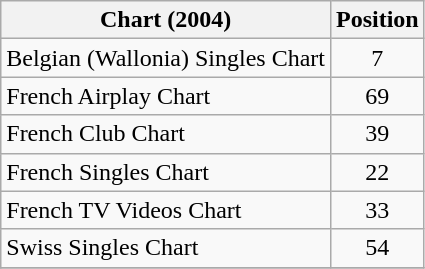<table class="wikitable sortable">
<tr>
<th>Chart (2004)</th>
<th>Position</th>
</tr>
<tr>
<td>Belgian (Wallonia) Singles Chart</td>
<td align="center">7</td>
</tr>
<tr>
<td>French Airplay Chart</td>
<td align="center">69</td>
</tr>
<tr>
<td>French Club Chart</td>
<td align="center">39</td>
</tr>
<tr>
<td>French Singles Chart</td>
<td align="center">22</td>
</tr>
<tr>
<td>French TV Videos Chart</td>
<td align="center">33</td>
</tr>
<tr>
<td>Swiss Singles Chart</td>
<td align="center">54</td>
</tr>
<tr>
</tr>
</table>
